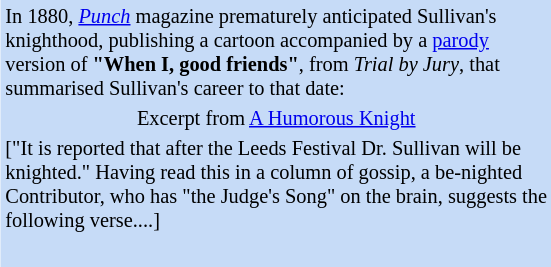<table class="toccolours" style="float: right; margin-left: 1em; font-size: 85%; margin-right: 1em; background:#c6dbf7; color:black; width:27em; cellspacing="5">
<tr>
<td style="text-align: left;">In 1880, <em><a href='#'>Punch</a></em> magazine prematurely anticipated Sullivan's knighthood, publishing a cartoon accompanied by a <a href='#'>parody</a> version of <strong>"When I, good friends"</strong>, from <em>Trial by Jury</em>, that summarised Sullivan's career to that date:<em></td>
</tr>
<tr>
<td style="text-align: center;"></em>Excerpt from <a href='#'>A Humorous Knight</a><em></td>
</tr>
<tr>
<td style="text-align: left;">["It is reported that after the Leeds Festival Dr. Sullivan will be knighted."  Having read this in a column of gossip, a be-nighted Contributor, who has "the Judge's Song" on the brain, suggests the following verse....]</td>
</tr>
<tr>
<td style="text-align: left;"><br></td>
</tr>
</table>
